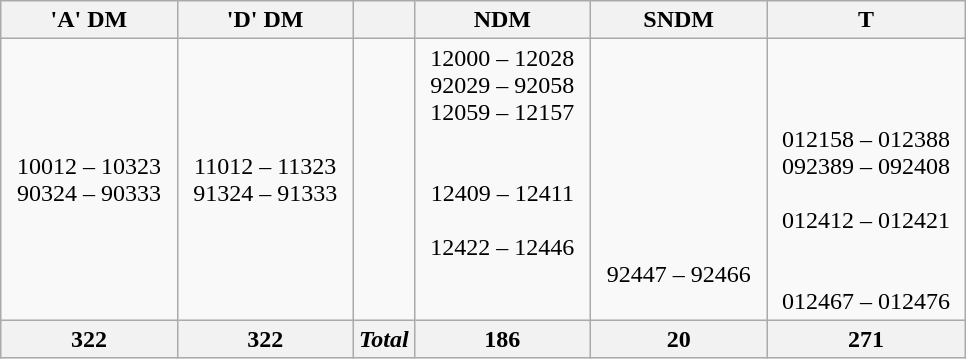<table class="wikitable" style="text-align: center;">
<tr>
<th style="width: 15ex;">'A' DM</th>
<th style="width: 15ex;">'D' DM</th>
<th></th>
<th style="width: 15ex;">NDM</th>
<th style="width: 15ex;">SNDM</th>
<th style="width: 17ex;">T</th>
</tr>
<tr>
<td>10012 – 10323<br>90324 – 90333</td>
<td>11012 – 11323<br>91324 – 91333</td>
<td></td>
<td>12000 – 12028<br>92029 – 92058<br>12059 – 12157<br><br><br>12409 – 12411<br><br>12422 – 12446<br><br> </td>
<td> <br><br><br><br><br><br><br><br>92447 – 92466<br> </td>
<td> <br><br><br>012158 – 012388<br>092389 – 092408<br><br>012412 – 012421<br><br><br>012467 – 012476</td>
</tr>
<tr>
<th>322</th>
<th>322</th>
<th><em>Total</em></th>
<th>186</th>
<th>20</th>
<th>271</th>
</tr>
</table>
